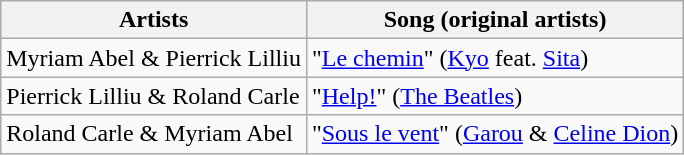<table class=wikitable>
<tr>
<th>Artists</th>
<th>Song (original artists)</th>
</tr>
<tr>
<td>Myriam Abel & Pierrick Lilliu</td>
<td>"<a href='#'>Le chemin</a>" (<a href='#'>Kyo</a> feat. <a href='#'>Sita</a>)</td>
</tr>
<tr>
<td>Pierrick Lilliu & Roland Carle</td>
<td>"<a href='#'>Help!</a>" (<a href='#'>The Beatles</a>)</td>
</tr>
<tr>
<td>Roland Carle & Myriam Abel</td>
<td>"<a href='#'>Sous le vent</a>" (<a href='#'>Garou</a> & <a href='#'>Celine Dion</a>)</td>
</tr>
</table>
